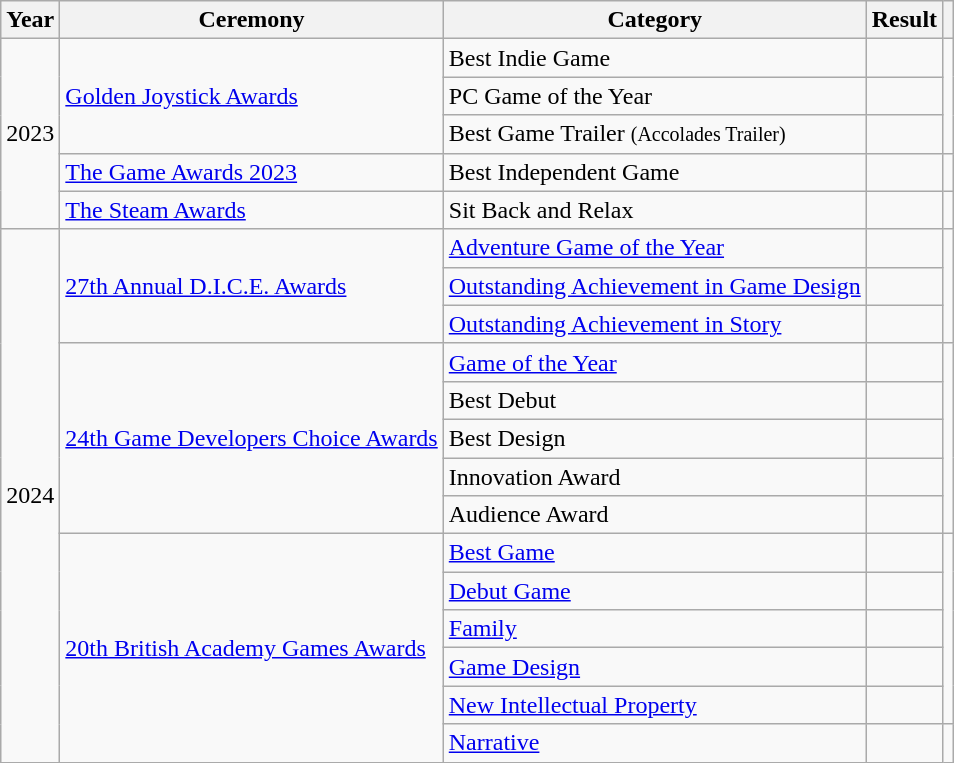<table class="wikitable plainrowheaders sortable" width="auto">
<tr>
<th scope="col">Year</th>
<th scope="col">Ceremony</th>
<th scope="col">Category</th>
<th scope="col">Result</th>
<th scope="col" class="unsortable"></th>
</tr>
<tr>
<td rowspan="5" style="text-align:center;">2023</td>
<td rowspan="3"><a href='#'>Golden Joystick Awards</a></td>
<td>Best Indie Game</td>
<td></td>
<td style="text-align:center;" rowspan="3"></td>
</tr>
<tr>
<td>PC Game of the Year</td>
<td></td>
</tr>
<tr>
<td>Best Game Trailer <small>(Accolades Trailer)</small></td>
<td></td>
</tr>
<tr>
<td><a href='#'>The Game Awards 2023</a></td>
<td>Best Independent Game</td>
<td></td>
<td style="text-align:center;"></td>
</tr>
<tr>
<td><a href='#'>The Steam Awards</a></td>
<td>Sit Back and Relax</td>
<td></td>
<td style="text-align:center;"></td>
</tr>
<tr>
<td rowspan="14" style="text-align:center;">2024</td>
<td rowspan="3"><a href='#'>27th Annual D.I.C.E. Awards</a></td>
<td><a href='#'>Adventure Game of the Year</a></td>
<td></td>
<td style="text-align:center;" rowspan="3"></td>
</tr>
<tr>
<td><a href='#'>Outstanding Achievement in Game Design</a></td>
<td></td>
</tr>
<tr>
<td><a href='#'>Outstanding Achievement in Story</a></td>
<td></td>
</tr>
<tr>
<td rowspan="5"><a href='#'>24th Game Developers Choice Awards</a></td>
<td><a href='#'>Game of the Year</a></td>
<td></td>
<td style="text-align:center;" rowspan="5"></td>
</tr>
<tr>
<td>Best Debut</td>
<td></td>
</tr>
<tr>
<td>Best Design</td>
<td></td>
</tr>
<tr>
<td>Innovation Award</td>
<td></td>
</tr>
<tr>
<td>Audience Award</td>
<td></td>
</tr>
<tr>
<td rowspan="6"><a href='#'>20th British Academy Games Awards</a></td>
<td><a href='#'>Best Game</a></td>
<td></td>
<td style="text-align:center;" rowspan="5"></td>
</tr>
<tr>
<td><a href='#'>Debut Game</a></td>
<td></td>
</tr>
<tr>
<td><a href='#'>Family</a></td>
<td></td>
</tr>
<tr>
<td><a href='#'>Game Design</a></td>
<td></td>
</tr>
<tr>
<td><a href='#'>New Intellectual Property</a></td>
<td></td>
</tr>
<tr>
<td><a href='#'>Narrative</a></td>
<td></td>
<td style="text-align:center;"></td>
</tr>
</table>
